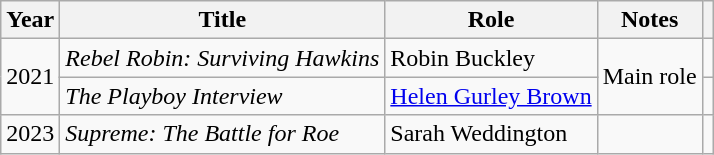<table class="wikitable sortable">
<tr>
<th>Year</th>
<th>Title</th>
<th>Role</th>
<th class="unsortable">Notes</th>
<th class="unsortable"></th>
</tr>
<tr>
<td rowspan="2">2021</td>
<td><em>Rebel Robin: Surviving Hawkins</em></td>
<td>Robin Buckley</td>
<td rowspan="2">Main role</td>
<td></td>
</tr>
<tr>
<td><em>The Playboy Interview</em></td>
<td><a href='#'>Helen Gurley Brown</a></td>
<td></td>
</tr>
<tr>
<td>2023</td>
<td><em>Supreme: The Battle for Roe</em></td>
<td>Sarah Weddington</td>
<td></td>
<td></td>
</tr>
</table>
